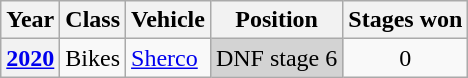<table class="wikitable">
<tr>
<th>Year</th>
<th>Class</th>
<th>Vehicle</th>
<th>Position</th>
<th>Stages won</th>
</tr>
<tr>
<th><a href='#'>2020</a></th>
<td>Bikes</td>
<td> <a href='#'>Sherco</a></td>
<td align="center" style="background:lightgrey;">DNF stage 6</td>
<td align="center">0</td>
</tr>
</table>
